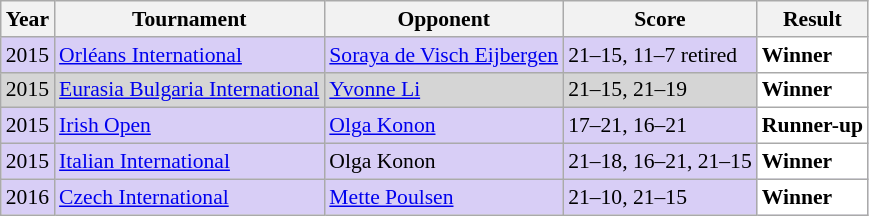<table class="sortable wikitable" style="font-size: 90%;">
<tr>
<th>Year</th>
<th>Tournament</th>
<th>Opponent</th>
<th>Score</th>
<th>Result</th>
</tr>
<tr style="background:#D8CEF6">
<td align="center">2015</td>
<td align="left"><a href='#'>Orléans International</a></td>
<td align="left"> <a href='#'>Soraya de Visch Eijbergen</a></td>
<td align="left">21–15, 11–7 retired</td>
<td style="text-align:left; background:white"> <strong>Winner</strong></td>
</tr>
<tr style="background:#D5D5D5">
<td align="center">2015</td>
<td align="left"><a href='#'>Eurasia Bulgaria International</a></td>
<td align="left"> <a href='#'>Yvonne Li</a></td>
<td align="left">21–15, 21–19</td>
<td style="text-align:left; background:white"> <strong>Winner</strong></td>
</tr>
<tr style="background:#D8CEF6">
<td align="center">2015</td>
<td align="left"><a href='#'>Irish Open</a></td>
<td align="left"> <a href='#'>Olga Konon</a></td>
<td align="left">17–21, 16–21</td>
<td style="text-align:left; background:white"> <strong>Runner-up</strong></td>
</tr>
<tr style="background:#D8CEF6">
<td align="center">2015</td>
<td align="left"><a href='#'>Italian International</a></td>
<td align="left"> Olga Konon</td>
<td align="left">21–18, 16–21, 21–15</td>
<td style="text-align:left; background:white"> <strong>Winner</strong></td>
</tr>
<tr style="background:#D8CEF6">
<td align="center">2016</td>
<td align="left"><a href='#'>Czech International</a></td>
<td align="left"> <a href='#'>Mette Poulsen</a></td>
<td align="left">21–10, 21–15</td>
<td style="text-align:left; background:white"> <strong>Winner</strong></td>
</tr>
</table>
